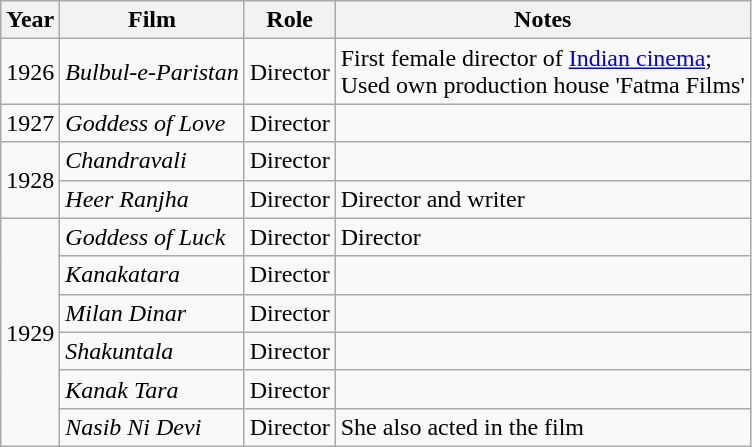<table class="wikitable sortable">
<tr>
<th>Year</th>
<th>Film</th>
<th>Role</th>
<th>Notes</th>
</tr>
<tr>
<td>1926</td>
<td><em>Bulbul-e-Paristan</em></td>
<td>Director</td>
<td>First female director of <a href='#'>Indian cinema</a>;<br>Used own production house 'Fatma Films'</td>
</tr>
<tr>
<td>1927</td>
<td><em>Goddess of Love</em></td>
<td>Director</td>
<td></td>
</tr>
<tr>
<td rowspan="2">1928</td>
<td><em>Chandravali</em></td>
<td>Director</td>
<td></td>
</tr>
<tr>
<td><em>Heer Ranjha</em></td>
<td>Director</td>
<td>Director and writer</td>
</tr>
<tr>
<td rowspan="6">1929</td>
<td><em>Goddess of Luck</em></td>
<td>Director</td>
<td>Director</td>
</tr>
<tr>
<td><em>Kanakatara</em></td>
<td>Director</td>
<td></td>
</tr>
<tr>
<td><em>Milan Dinar</em></td>
<td>Director</td>
<td></td>
</tr>
<tr>
<td><em>Shakuntala</em></td>
<td>Director</td>
<td></td>
</tr>
<tr>
<td><em>Kanak Tara</em></td>
<td>Director</td>
<td></td>
</tr>
<tr>
<td><em>Nasib Ni Devi</em></td>
<td>Director</td>
<td>She also acted in the film</td>
</tr>
</table>
